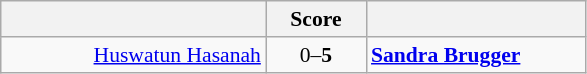<table class="wikitable" style="text-align: center; font-size:90% ">
<tr>
<th align="right" width="170"></th>
<th width="60">Score</th>
<th align="left" width="140"></th>
</tr>
<tr>
<td align=right><a href='#'>Huswatun Hasanah</a> </td>
<td align=center>0–<strong>5</strong></td>
<td align=left> <strong><a href='#'>Sandra Brugger</a></strong></td>
</tr>
</table>
